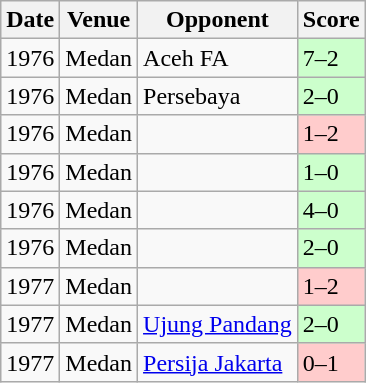<table class="wikitable" style="text-align:left">
<tr>
<th>Date</th>
<th>Venue</th>
<th>Opponent</th>
<th>Score</th>
</tr>
<tr>
<td>1976</td>
<td>Medan</td>
<td> Aceh FA</td>
<td bgcolor=ccffcc>7–2</td>
</tr>
<tr>
<td>1976</td>
<td>Medan</td>
<td> Persebaya</td>
<td bgcolor=ccffcc>2–0</td>
</tr>
<tr>
<td>1976</td>
<td>Medan</td>
<td></td>
<td bgcolor=ffcccc>1–2</td>
</tr>
<tr>
<td>1976</td>
<td>Medan</td>
<td></td>
<td bgcolor=ccffcc>1–0</td>
</tr>
<tr>
<td>1976</td>
<td>Medan</td>
<td></td>
<td bgcolor=ccffcc>4–0</td>
</tr>
<tr>
<td>1976</td>
<td>Medan</td>
<td></td>
<td bgcolor=ccffcc>2–0</td>
</tr>
<tr>
<td>1977</td>
<td>Medan</td>
<td></td>
<td bgcolor=ffcccc>1–2</td>
</tr>
<tr>
<td>1977</td>
<td>Medan</td>
<td> <a href='#'>Ujung Pandang</a></td>
<td bgcolor=ccffcc>2–0</td>
</tr>
<tr>
<td>1977</td>
<td>Medan</td>
<td> <a href='#'>Persija Jakarta</a></td>
<td bgcolor=ffcccc>0–1</td>
</tr>
</table>
